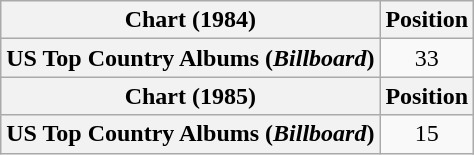<table class="wikitable plainrowheaders" style="text-align:center">
<tr>
<th scope="col">Chart (1984)</th>
<th scope="col">Position</th>
</tr>
<tr>
<th scope="row">US Top Country Albums (<em>Billboard</em>)</th>
<td>33</td>
</tr>
<tr>
<th scope="col">Chart (1985)</th>
<th scope="col">Position</th>
</tr>
<tr>
<th scope="row">US Top Country Albums (<em>Billboard</em>)</th>
<td>15</td>
</tr>
</table>
